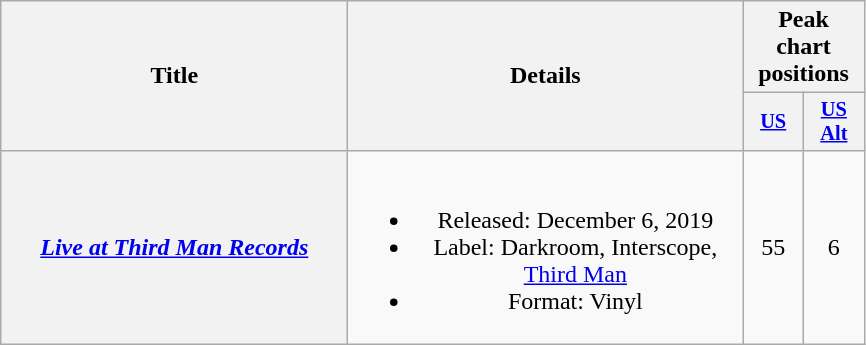<table class="wikitable plainrowheaders" style="text-align:center;">
<tr>
<th scope="col" style="width:14em;" rowspan="2">Title</th>
<th scope="col" style="width:16em;" rowspan="2">Details</th>
<th colspan="2" scope="col">Peak chart positions</th>
</tr>
<tr>
<th scope="col" style="width:2.5em;font-size:85%;"><a href='#'>US</a><br></th>
<th scope="col" style="width:2.5em;font-size:85%;"><a href='#'>US<br>Alt</a><br></th>
</tr>
<tr>
<th scope="row"><em><a href='#'>Live at Third Man Records</a></em></th>
<td><br><ul><li>Released: December 6, 2019</li><li>Label: Darkroom, Interscope, <a href='#'>Third Man</a></li><li>Format: Vinyl</li></ul></td>
<td>55</td>
<td>6</td>
</tr>
</table>
